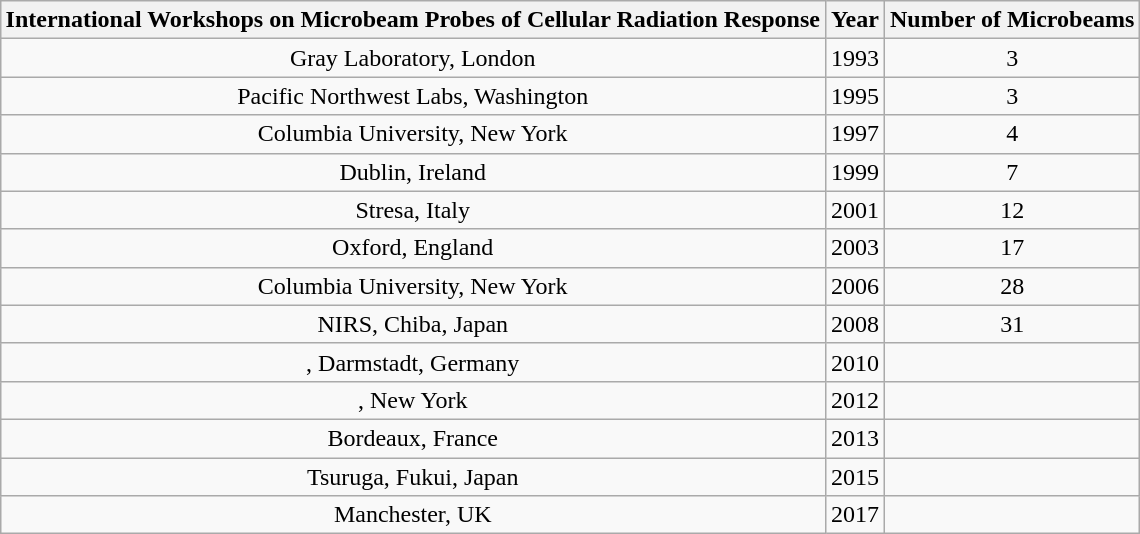<table class="wikitable" border="1" style="margin: 1em auto 1em auto; text-align:center;">
<tr>
<th>International Workshops on Microbeam Probes of Cellular Radiation Response</th>
<th>Year</th>
<th>Number of Microbeams</th>
</tr>
<tr>
<td>Gray Laboratory, London</td>
<td>1993</td>
<td>3</td>
</tr>
<tr>
<td>Pacific Northwest Labs, Washington</td>
<td>1995</td>
<td>3</td>
</tr>
<tr>
<td>Columbia University, New York</td>
<td>1997</td>
<td>4</td>
</tr>
<tr>
<td>Dublin, Ireland</td>
<td>1999</td>
<td>7</td>
</tr>
<tr>
<td>Stresa, Italy</td>
<td>2001</td>
<td>12</td>
</tr>
<tr>
<td>Oxford, England</td>
<td>2003</td>
<td>17</td>
</tr>
<tr>
<td>Columbia University, New York</td>
<td>2006</td>
<td>28</td>
</tr>
<tr>
<td>NIRS, Chiba, Japan</td>
<td>2008</td>
<td>31</td>
</tr>
<tr>
<td>, Darmstadt, Germany</td>
<td>2010</td>
<td></td>
</tr>
<tr>
<td>, New York</td>
<td>2012</td>
<td></td>
</tr>
<tr>
<td>Bordeaux, France </td>
<td>2013</td>
<td></td>
</tr>
<tr>
<td>Tsuruga, Fukui, Japan </td>
<td>2015</td>
<td></td>
</tr>
<tr>
<td>Manchester, UK </td>
<td>2017</td>
<td></td>
</tr>
</table>
